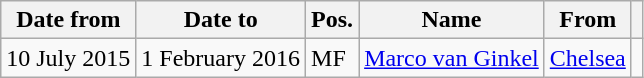<table class="wikitable">
<tr>
<th>Date from</th>
<th>Date to</th>
<th>Pos.</th>
<th>Name</th>
<th>From</th>
<th></th>
</tr>
<tr>
<td>10 July 2015</td>
<td>1 February 2016</td>
<td>MF</td>
<td> <a href='#'>Marco van Ginkel</a></td>
<td> <a href='#'>Chelsea</a></td>
<td></td>
</tr>
</table>
